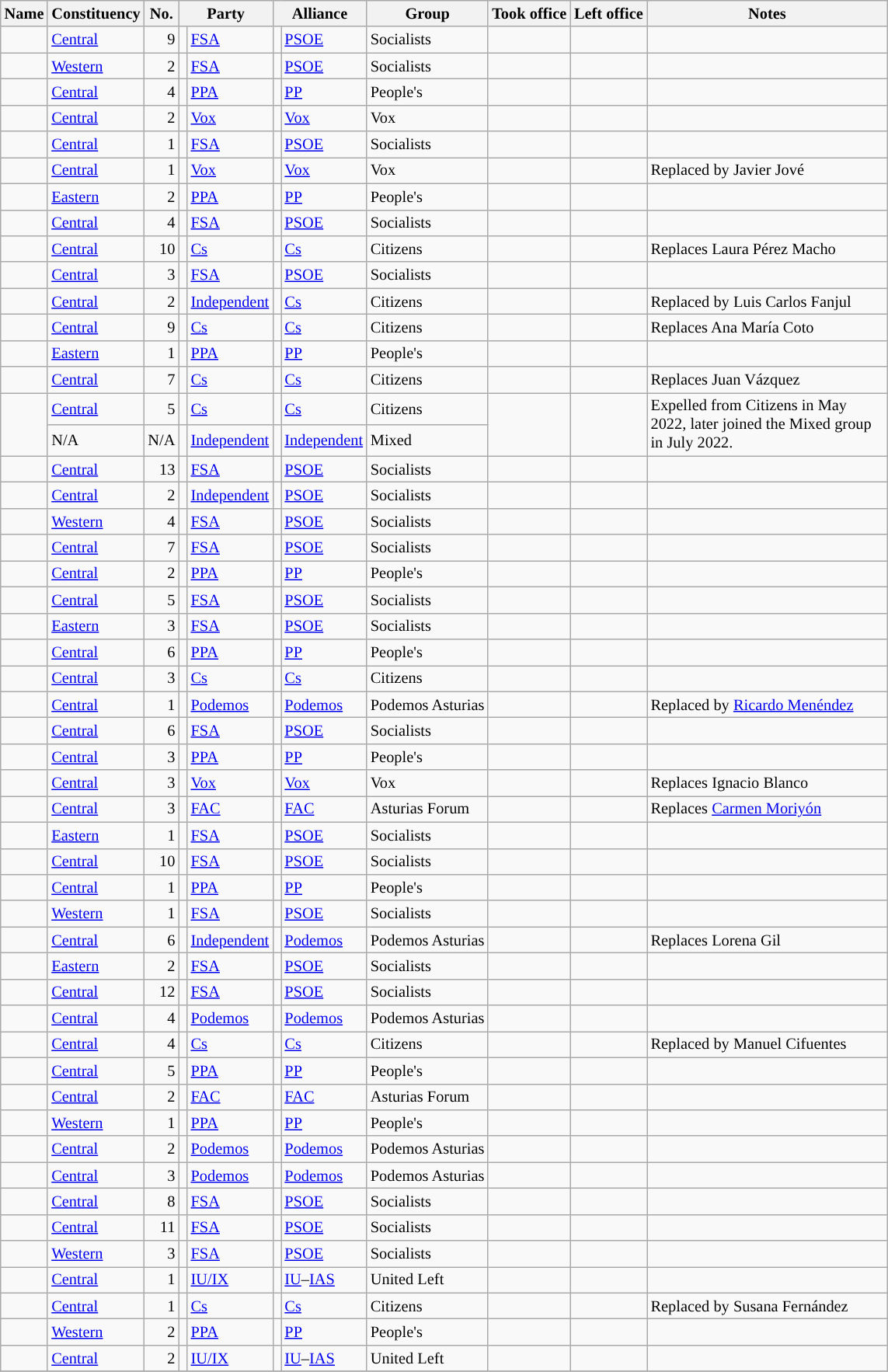<table class="wikitable plainrowheaders sortable" style="font-size:85%; text-align:left;">
<tr>
<th scope=col>Name</th>
<th scope=col>Constituency</th>
<th scope=col>No.</th>
<th scope=col colspan="2">Party</th>
<th scope=col colspan="2">Alliance</th>
<th scope=col>Group</th>
<th scope=col>Took office</th>
<th scope=col>Left office</th>
<th scope=col width="200">Notes</th>
</tr>
<tr>
<td></td>
<td><a href='#'>Central</a></td>
<td align=right>9</td>
<td style="width:0.5px;background:"></td>
<td><a href='#'>FSA</a></td>
<td style="width:0.5px;background:"></td>
<td><a href='#'>PSOE</a></td>
<td>Socialists</td>
<td align=center></td>
<td align=center></td>
<td></td>
</tr>
<tr>
<td></td>
<td><a href='#'>Western</a></td>
<td align=right>2</td>
<td style="background:"></td>
<td><a href='#'>FSA</a></td>
<td style="background:"></td>
<td><a href='#'>PSOE</a></td>
<td>Socialists</td>
<td align=center></td>
<td align=center></td>
<td></td>
</tr>
<tr>
<td></td>
<td><a href='#'>Central</a></td>
<td align=right>4</td>
<td style="background:"></td>
<td><a href='#'>PPA</a></td>
<td style="background:"></td>
<td><a href='#'>PP</a></td>
<td>People's</td>
<td align=center></td>
<td align=center></td>
<td></td>
</tr>
<tr>
<td></td>
<td><a href='#'>Central</a></td>
<td align=right>2</td>
<td style="background:"></td>
<td><a href='#'>Vox</a></td>
<td style="background:"></td>
<td><a href='#'>Vox</a></td>
<td>Vox</td>
<td align=center></td>
<td align=center></td>
<td></td>
</tr>
<tr>
<td></td>
<td><a href='#'>Central</a></td>
<td align=right>1</td>
<td style="background:"></td>
<td><a href='#'>FSA</a></td>
<td style="background:"></td>
<td><a href='#'>PSOE</a></td>
<td>Socialists</td>
<td align=center></td>
<td align=center></td>
<td></td>
</tr>
<tr>
<td></td>
<td><a href='#'>Central</a></td>
<td align=right>1</td>
<td style="background:"></td>
<td><a href='#'>Vox</a></td>
<td style="background:"></td>
<td><a href='#'>Vox</a></td>
<td>Vox</td>
<td align=center></td>
<td align=center></td>
<td>Replaced by Javier Jové</td>
</tr>
<tr>
<td></td>
<td><a href='#'>Eastern</a></td>
<td align=right>2</td>
<td style="background:"></td>
<td><a href='#'>PPA</a></td>
<td style="background:"></td>
<td><a href='#'>PP</a></td>
<td>People's</td>
<td align=center></td>
<td align=center></td>
<td></td>
</tr>
<tr>
<td></td>
<td><a href='#'>Central</a></td>
<td align=right>4</td>
<td style="background:"></td>
<td><a href='#'>FSA</a></td>
<td style="background:"></td>
<td><a href='#'>PSOE</a></td>
<td>Socialists</td>
<td align=center></td>
<td align=center></td>
<td></td>
</tr>
<tr>
<td></td>
<td><a href='#'>Central</a></td>
<td align=right>10</td>
<td style="background:"></td>
<td><a href='#'>Cs</a></td>
<td style="background:"></td>
<td><a href='#'>Cs</a></td>
<td>Citizens</td>
<td align=center></td>
<td align=center></td>
<td>Replaces Laura Pérez Macho</td>
</tr>
<tr>
<td></td>
<td><a href='#'>Central</a></td>
<td align=right>3</td>
<td style="background:"></td>
<td><a href='#'>FSA</a></td>
<td style="background:"></td>
<td><a href='#'>PSOE</a></td>
<td>Socialists</td>
<td align=center></td>
<td align=center></td>
<td></td>
</tr>
<tr>
<td></td>
<td><a href='#'>Central</a></td>
<td align=right>2</td>
<td style="background:"></td>
<td><a href='#'>Independent</a></td>
<td style="background:"></td>
<td><a href='#'>Cs</a></td>
<td>Citizens</td>
<td align=center></td>
<td align=center></td>
<td>Replaced by Luis Carlos Fanjul</td>
</tr>
<tr>
<td></td>
<td><a href='#'>Central</a></td>
<td align=right>9</td>
<td style="background:"></td>
<td><a href='#'>Cs</a></td>
<td style="background:"></td>
<td><a href='#'>Cs</a></td>
<td>Citizens</td>
<td align=center></td>
<td align=center></td>
<td>Replaces Ana María Coto</td>
</tr>
<tr>
<td></td>
<td><a href='#'>Eastern</a></td>
<td align=right>1</td>
<td style="background:"></td>
<td><a href='#'>PPA</a></td>
<td style="background:"></td>
<td><a href='#'>PP</a></td>
<td>People's</td>
<td align=center></td>
<td align=center></td>
<td></td>
</tr>
<tr>
<td></td>
<td><a href='#'>Central</a></td>
<td align=right>7</td>
<td style="background:"></td>
<td><a href='#'>Cs</a></td>
<td style="background:"></td>
<td><a href='#'>Cs</a></td>
<td>Citizens</td>
<td align=center></td>
<td align=center></td>
<td>Replaces Juan Vázquez</td>
</tr>
<tr>
<td rowspan="2"></td>
<td><a href='#'>Central</a></td>
<td align=right>5</td>
<td style="background:"></td>
<td><a href='#'>Cs</a></td>
<td style="background:"></td>
<td><a href='#'>Cs</a></td>
<td>Citizens</td>
<td rowspan="2" align="center"></td>
<td rowspan="2" align=center></td>
<td rowspan="2">Expelled from Citizens in May 2022, later joined the Mixed group in July 2022.</td>
</tr>
<tr>
<td>N/A</td>
<td align=right>N/A</td>
<td style="background:"></td>
<td><a href='#'>Independent</a></td>
<td style="background:"></td>
<td><a href='#'>Independent</a></td>
<td>Mixed</td>
</tr>
<tr>
<td></td>
<td><a href='#'>Central</a></td>
<td align=right>13</td>
<td style="background:"></td>
<td><a href='#'>FSA</a></td>
<td style="background:"></td>
<td><a href='#'>PSOE</a></td>
<td>Socialists</td>
<td align=center></td>
<td align=center></td>
<td></td>
</tr>
<tr>
<td></td>
<td><a href='#'>Central</a></td>
<td align=right>2</td>
<td style="background:"></td>
<td><a href='#'>Independent</a></td>
<td style="background:"></td>
<td><a href='#'>PSOE</a></td>
<td>Socialists</td>
<td align=center></td>
<td align=center></td>
<td></td>
</tr>
<tr>
<td></td>
<td><a href='#'>Western</a></td>
<td align=right>4</td>
<td style="background:"></td>
<td><a href='#'>FSA</a></td>
<td style="background:"></td>
<td><a href='#'>PSOE</a></td>
<td>Socialists</td>
<td align=center></td>
<td align=center></td>
<td></td>
</tr>
<tr>
<td></td>
<td><a href='#'>Central</a></td>
<td align=right>7</td>
<td style="background:"></td>
<td><a href='#'>FSA</a></td>
<td style="background:"></td>
<td><a href='#'>PSOE</a></td>
<td>Socialists</td>
<td align=center></td>
<td align=center></td>
<td></td>
</tr>
<tr>
<td></td>
<td><a href='#'>Central</a></td>
<td align=right>2</td>
<td style="background:"></td>
<td><a href='#'>PPA</a></td>
<td style="background:"></td>
<td><a href='#'>PP</a></td>
<td>People's</td>
<td align=center></td>
<td align=center></td>
<td></td>
</tr>
<tr>
<td></td>
<td><a href='#'>Central</a></td>
<td align=right>5</td>
<td style="background:"></td>
<td><a href='#'>FSA</a></td>
<td style="background:"></td>
<td><a href='#'>PSOE</a></td>
<td>Socialists</td>
<td align=center></td>
<td align=center></td>
<td></td>
</tr>
<tr>
<td></td>
<td><a href='#'>Eastern</a></td>
<td align=right>3</td>
<td style="background:"></td>
<td><a href='#'>FSA</a></td>
<td style="background:"></td>
<td><a href='#'>PSOE</a></td>
<td>Socialists</td>
<td align=center></td>
<td align=center></td>
<td></td>
</tr>
<tr>
<td></td>
<td><a href='#'>Central</a></td>
<td align=right>6</td>
<td style="background:"></td>
<td><a href='#'>PPA</a></td>
<td style="background:"></td>
<td><a href='#'>PP</a></td>
<td>People's</td>
<td align=center></td>
<td align=center></td>
<td></td>
</tr>
<tr>
<td></td>
<td><a href='#'>Central</a></td>
<td align=right>3</td>
<td style="background:"></td>
<td><a href='#'>Cs</a></td>
<td style="background:"></td>
<td><a href='#'>Cs</a></td>
<td>Citizens</td>
<td align=center></td>
<td align=center></td>
<td></td>
</tr>
<tr>
<td></td>
<td><a href='#'>Central</a></td>
<td align=right>1</td>
<td style="background:"></td>
<td><a href='#'>Podemos</a></td>
<td style="background:"></td>
<td><a href='#'>Podemos</a></td>
<td>Podemos Asturias</td>
<td align=center></td>
<td align=center></td>
<td>Replaced by <a href='#'>Ricardo Menéndez</a></td>
</tr>
<tr>
<td></td>
<td><a href='#'>Central</a></td>
<td align=right>6</td>
<td style="background:"></td>
<td><a href='#'>FSA</a></td>
<td style="background:"></td>
<td><a href='#'>PSOE</a></td>
<td>Socialists</td>
<td align=center></td>
<td align=center></td>
<td></td>
</tr>
<tr>
<td></td>
<td><a href='#'>Central</a></td>
<td align=right>3</td>
<td style="background:"></td>
<td><a href='#'>PPA</a></td>
<td style="background:"></td>
<td><a href='#'>PP</a></td>
<td>People's</td>
<td align=center></td>
<td align=center></td>
<td></td>
</tr>
<tr>
<td></td>
<td><a href='#'>Central</a></td>
<td align=right>3</td>
<td style="background:"></td>
<td><a href='#'>Vox</a></td>
<td style="background:"></td>
<td><a href='#'>Vox</a></td>
<td>Vox</td>
<td align=center></td>
<td align=center></td>
<td>Replaces Ignacio Blanco</td>
</tr>
<tr>
<td></td>
<td><a href='#'>Central</a></td>
<td align=right>3</td>
<td style="background:"></td>
<td><a href='#'>FAC</a></td>
<td style="background:"></td>
<td><a href='#'>FAC</a></td>
<td>Asturias Forum</td>
<td align=center></td>
<td align=center></td>
<td>Replaces <a href='#'>Carmen Moriyón</a></td>
</tr>
<tr>
<td></td>
<td><a href='#'>Eastern</a></td>
<td align=right>1</td>
<td style="background:"></td>
<td><a href='#'>FSA</a></td>
<td style="background:"></td>
<td><a href='#'>PSOE</a></td>
<td>Socialists</td>
<td align=center></td>
<td align=center></td>
<td></td>
</tr>
<tr>
<td></td>
<td><a href='#'>Central</a></td>
<td align=right>10</td>
<td style="background:"></td>
<td><a href='#'>FSA</a></td>
<td style="background:"></td>
<td><a href='#'>PSOE</a></td>
<td>Socialists</td>
<td align=center></td>
<td align=center></td>
<td></td>
</tr>
<tr>
<td></td>
<td><a href='#'>Central</a></td>
<td align=right>1</td>
<td style="background:"></td>
<td><a href='#'>PPA</a></td>
<td style="background:"></td>
<td><a href='#'>PP</a></td>
<td>People's</td>
<td align=center></td>
<td align=center></td>
<td></td>
</tr>
<tr>
<td></td>
<td><a href='#'>Western</a></td>
<td align=right>1</td>
<td style="background:"></td>
<td><a href='#'>FSA</a></td>
<td style="background:"></td>
<td><a href='#'>PSOE</a></td>
<td>Socialists</td>
<td align=center></td>
<td align=center></td>
<td></td>
</tr>
<tr>
<td></td>
<td><a href='#'>Central</a></td>
<td align=right>6</td>
<td style="background:"></td>
<td><a href='#'>Independent</a></td>
<td style="background:"></td>
<td><a href='#'>Podemos</a></td>
<td>Podemos Asturias</td>
<td align=center></td>
<td align=center></td>
<td>Replaces Lorena Gil</td>
</tr>
<tr>
<td></td>
<td><a href='#'>Eastern</a></td>
<td align=right>2</td>
<td style="background:"></td>
<td><a href='#'>FSA</a></td>
<td style="background:"></td>
<td><a href='#'>PSOE</a></td>
<td>Socialists</td>
<td align=center></td>
<td align=center></td>
<td></td>
</tr>
<tr>
<td></td>
<td><a href='#'>Central</a></td>
<td align=right>12</td>
<td style="background:"></td>
<td><a href='#'>FSA</a></td>
<td style="background:"></td>
<td><a href='#'>PSOE</a></td>
<td>Socialists</td>
<td align=center></td>
<td align=center></td>
<td></td>
</tr>
<tr>
<td></td>
<td><a href='#'>Central</a></td>
<td align=right>4</td>
<td style="background:"></td>
<td><a href='#'>Podemos</a></td>
<td style="background:"></td>
<td><a href='#'>Podemos</a></td>
<td>Podemos Asturias</td>
<td align=center></td>
<td align=center></td>
<td></td>
</tr>
<tr>
<td></td>
<td><a href='#'>Central</a></td>
<td align=right>4</td>
<td style="background:"></td>
<td><a href='#'>Cs</a></td>
<td style="background:"></td>
<td><a href='#'>Cs</a></td>
<td>Citizens</td>
<td align=center></td>
<td align=center></td>
<td>Replaced by Manuel Cifuentes</td>
</tr>
<tr>
<td></td>
<td><a href='#'>Central</a></td>
<td align=right>5</td>
<td style="background:"></td>
<td><a href='#'>PPA</a></td>
<td style="background:"></td>
<td><a href='#'>PP</a></td>
<td>People's</td>
<td align=center></td>
<td align=center></td>
<td></td>
</tr>
<tr>
<td></td>
<td><a href='#'>Central</a></td>
<td align=right>2</td>
<td style="background:"></td>
<td><a href='#'>FAC</a></td>
<td style="background:"></td>
<td><a href='#'>FAC</a></td>
<td>Asturias Forum</td>
<td align=center></td>
<td align=center></td>
<td></td>
</tr>
<tr>
<td></td>
<td><a href='#'>Western</a></td>
<td align=right>1</td>
<td style="background:"></td>
<td><a href='#'>PPA</a></td>
<td style="background:"></td>
<td><a href='#'>PP</a></td>
<td>People's</td>
<td align=center></td>
<td align=center></td>
<td></td>
</tr>
<tr>
<td></td>
<td><a href='#'>Central</a></td>
<td align=right>2</td>
<td style="background:"></td>
<td><a href='#'>Podemos</a></td>
<td style="background:"></td>
<td><a href='#'>Podemos</a></td>
<td>Podemos Asturias</td>
<td align=center></td>
<td align=center></td>
<td></td>
</tr>
<tr>
<td></td>
<td><a href='#'>Central</a></td>
<td align=right>3</td>
<td style="background:"></td>
<td><a href='#'>Podemos</a></td>
<td style="background:"></td>
<td><a href='#'>Podemos</a></td>
<td>Podemos Asturias</td>
<td align=center></td>
<td align=center></td>
<td></td>
</tr>
<tr>
<td></td>
<td><a href='#'>Central</a></td>
<td align=right>8</td>
<td style="background:"></td>
<td><a href='#'>FSA</a></td>
<td style="background:"></td>
<td><a href='#'>PSOE</a></td>
<td>Socialists</td>
<td align=center></td>
<td align=center></td>
<td></td>
</tr>
<tr>
<td></td>
<td><a href='#'>Central</a></td>
<td align=right>11</td>
<td style="background:"></td>
<td><a href='#'>FSA</a></td>
<td style="background:"></td>
<td><a href='#'>PSOE</a></td>
<td>Socialists</td>
<td align=center></td>
<td align=center></td>
<td></td>
</tr>
<tr>
<td></td>
<td><a href='#'>Western</a></td>
<td align=right>3</td>
<td style="background:"></td>
<td><a href='#'>FSA</a></td>
<td style="background:"></td>
<td><a href='#'>PSOE</a></td>
<td>Socialists</td>
<td align=center></td>
<td align=center></td>
<td></td>
</tr>
<tr>
<td></td>
<td><a href='#'>Central</a></td>
<td align=right>1</td>
<td style="background:"></td>
<td><a href='#'>IU/IX</a></td>
<td style="background:"></td>
<td><a href='#'>IU</a>–<a href='#'>IAS</a></td>
<td>United Left</td>
<td align=center></td>
<td align=center></td>
<td></td>
</tr>
<tr>
<td></td>
<td><a href='#'>Central</a></td>
<td align=right>1</td>
<td style="background:"></td>
<td><a href='#'>Cs</a></td>
<td style="background:"></td>
<td><a href='#'>Cs</a></td>
<td>Citizens</td>
<td align=center></td>
<td align=center></td>
<td>Replaced by Susana Fernández</td>
</tr>
<tr>
<td></td>
<td><a href='#'>Western</a></td>
<td align=right>2</td>
<td style="background:"></td>
<td><a href='#'>PPA</a></td>
<td style="background:"></td>
<td><a href='#'>PP</a></td>
<td>People's</td>
<td align=center></td>
<td align=center></td>
<td></td>
</tr>
<tr>
<td></td>
<td><a href='#'>Central</a></td>
<td align=right>2</td>
<td style="background:"></td>
<td><a href='#'>IU/IX</a></td>
<td style="background:"></td>
<td><a href='#'>IU</a>–<a href='#'>IAS</a></td>
<td>United Left</td>
<td align=center></td>
<td align=center></td>
<td></td>
</tr>
<tr>
</tr>
</table>
